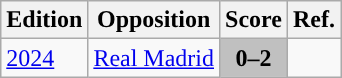<table class="wikitable">
<tr>
<th>Edition</th>
<th>Opposition</th>
<th>Score</th>
<th>Ref.</th>
</tr>
<tr>
<td><a href='#'>2024</a></td>
<td style="text-align:left;"> <a href='#'>Real Madrid</a></td>
<td bgcolor=Silver style="text-align:center; background:"><strong>0–2</strong></td>
<td style="text-align:center;"></td>
</tr>
</table>
